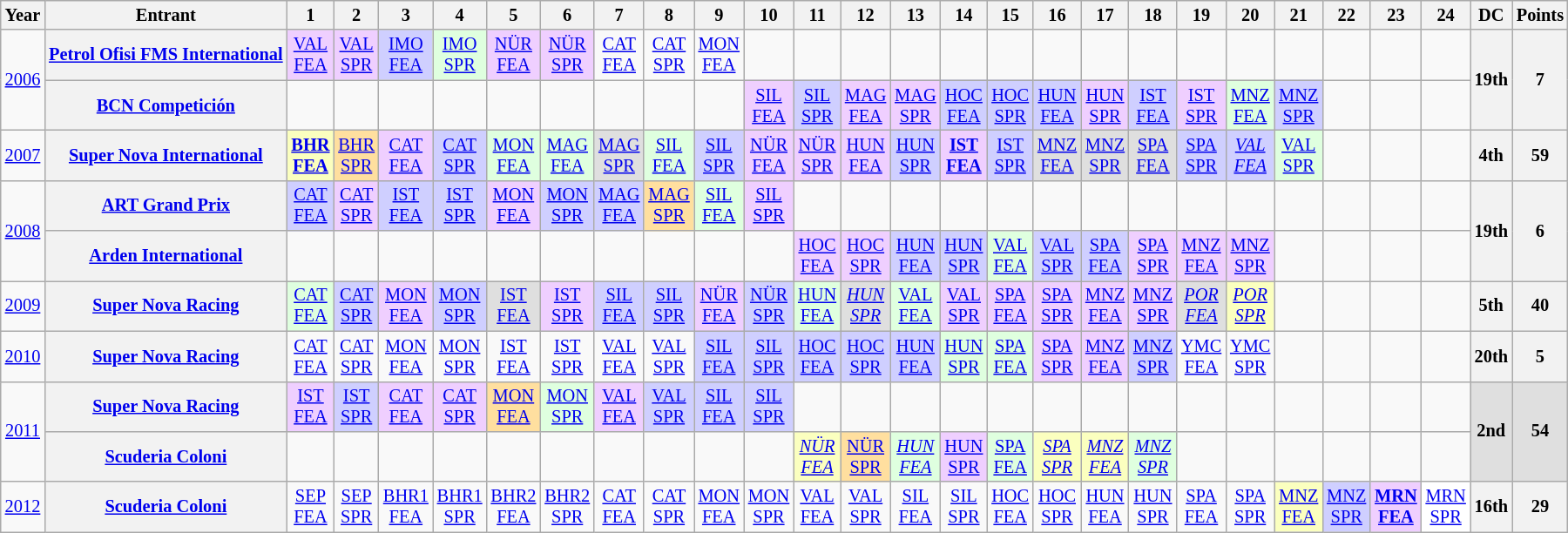<table class="wikitable" style="text-align:center; font-size:85%">
<tr>
<th>Year</th>
<th>Entrant</th>
<th>1</th>
<th>2</th>
<th>3</th>
<th>4</th>
<th>5</th>
<th>6</th>
<th>7</th>
<th>8</th>
<th>9</th>
<th>10</th>
<th>11</th>
<th>12</th>
<th>13</th>
<th>14</th>
<th>15</th>
<th>16</th>
<th>17</th>
<th>18</th>
<th>19</th>
<th>20</th>
<th>21</th>
<th>22</th>
<th>23</th>
<th>24</th>
<th>DC</th>
<th>Points</th>
</tr>
<tr>
<td rowspan=2><a href='#'>2006</a></td>
<th nowrap><a href='#'>Petrol Ofisi FMS International</a></th>
<td style="background:#EFCFFF;"><a href='#'>VAL<br>FEA</a><br></td>
<td style="background:#EFCFFF;"><a href='#'>VAL<br>SPR</a><br></td>
<td style="background:#CFCFFF;"><a href='#'>IMO<br>FEA</a><br></td>
<td style="background:#DFFFDF;"><a href='#'>IMO<br>SPR</a><br></td>
<td style="background:#EFCFFF;"><a href='#'>NÜR<br>FEA</a><br></td>
<td style="background:#EFCFFF;"><a href='#'>NÜR<br>SPR</a><br></td>
<td><a href='#'>CAT<br>FEA</a></td>
<td><a href='#'>CAT<br>SPR</a></td>
<td><a href='#'>MON<br>FEA</a></td>
<td></td>
<td></td>
<td></td>
<td></td>
<td></td>
<td></td>
<td></td>
<td></td>
<td></td>
<td></td>
<td></td>
<td></td>
<td></td>
<td></td>
<td></td>
<th rowspan=2>19th</th>
<th rowspan=2>7</th>
</tr>
<tr>
<th nowrap><a href='#'>BCN Competición</a></th>
<td></td>
<td></td>
<td></td>
<td></td>
<td></td>
<td></td>
<td></td>
<td></td>
<td></td>
<td style="background:#EFCFFF;"><a href='#'>SIL<br>FEA</a><br></td>
<td style="background:#CFCFFF;"><a href='#'>SIL<br>SPR</a><br></td>
<td style="background:#EFCFFF;"><a href='#'>MAG<br>FEA</a><br></td>
<td style="background:#EFCFFF;"><a href='#'>MAG<br>SPR</a><br></td>
<td style="background:#CFCFFF;"><a href='#'>HOC<br>FEA</a><br></td>
<td style="background:#CFCFFF;"><a href='#'>HOC<br>SPR</a><br></td>
<td style="background:#CFCFFF;"><a href='#'>HUN<br>FEA</a><br></td>
<td style="background:#EFCFFF;"><a href='#'>HUN<br>SPR</a><br></td>
<td style="background:#CFCFFF;"><a href='#'>IST<br>FEA</a><br></td>
<td style="background:#EFCFFF;"><a href='#'>IST<br>SPR</a><br></td>
<td style="background:#DFFFDF;"><a href='#'>MNZ<br>FEA</a><br></td>
<td style="background:#CFCFFF;"><a href='#'>MNZ<br>SPR</a><br></td>
<td></td>
<td></td>
<td></td>
</tr>
<tr>
<td><a href='#'>2007</a></td>
<th nowrap><a href='#'>Super Nova International</a></th>
<td style="background:#FBFFBF;"><strong><a href='#'>BHR<br>FEA</a></strong><br></td>
<td style="background:#FFDF9F;"><a href='#'>BHR<br>SPR</a><br></td>
<td style="background:#EFCFFF;"><a href='#'>CAT<br>FEA</a><br></td>
<td style="background:#CFCFFF;"><a href='#'>CAT<br>SPR</a><br></td>
<td style="background:#DFFFDF;"><a href='#'>MON<br>FEA</a><br></td>
<td style="background:#DFFFDF;"><a href='#'>MAG<br>FEA</a><br></td>
<td style="background:#DFDFDF;"><a href='#'>MAG<br>SPR</a><br></td>
<td style="background:#DFFFDF;"><a href='#'>SIL<br>FEA</a><br></td>
<td style="background:#CFCFFF;"><a href='#'>SIL<br>SPR</a><br></td>
<td style="background:#EFCFFF;"><a href='#'>NÜR<br>FEA</a><br></td>
<td style="background:#EFCFFF;"><a href='#'>NÜR<br>SPR</a><br></td>
<td style="background:#EFCFFF;"><a href='#'>HUN<br>FEA</a><br></td>
<td style="background:#CFCFFF;"><a href='#'>HUN<br>SPR</a><br></td>
<td style="background:#EFCFFF;"><strong><a href='#'>IST<br>FEA</a></strong><br></td>
<td style="background:#CFCFFF;"><a href='#'>IST<br>SPR</a><br></td>
<td style="background:#DFDFDF;"><a href='#'>MNZ<br>FEA</a><br></td>
<td style="background:#DFDFDF;"><a href='#'>MNZ<br>SPR</a><br></td>
<td style="background:#DFDFDF;"><a href='#'>SPA<br>FEA</a><br></td>
<td style="background:#CFCFFF;"><a href='#'>SPA<br>SPR</a><br></td>
<td style="background:#CFCFFF;"><em><a href='#'>VAL<br>FEA</a></em><br></td>
<td style="background:#DFFFDF;"><a href='#'>VAL<br>SPR</a><br></td>
<td></td>
<td></td>
<td></td>
<th>4th</th>
<th>59</th>
</tr>
<tr>
<td rowspan=2><a href='#'>2008</a></td>
<th nowrap><a href='#'>ART Grand Prix</a></th>
<td style="background:#CFCFFF;"><a href='#'>CAT<br>FEA</a><br></td>
<td style="background:#EFCFFF;"><a href='#'>CAT<br>SPR</a><br></td>
<td style="background:#CFCFFF;"><a href='#'>IST<br>FEA</a><br></td>
<td style="background:#CFCFFF;"><a href='#'>IST<br>SPR</a><br></td>
<td style="background:#EFCFFF;"><a href='#'>MON<br>FEA</a><br></td>
<td style="background:#CFCFFF;"><a href='#'>MON<br>SPR</a><br></td>
<td style="background:#CFCFFF;"><a href='#'>MAG<br>FEA</a><br></td>
<td style="background:#FFDF9F;"><a href='#'>MAG<br>SPR</a><br></td>
<td style="background:#DFFFDF;"><a href='#'>SIL<br>FEA</a><br></td>
<td style="background:#EFCFFF;"><a href='#'>SIL<br>SPR</a><br></td>
<td></td>
<td></td>
<td></td>
<td></td>
<td></td>
<td></td>
<td></td>
<td></td>
<td></td>
<td></td>
<td></td>
<td></td>
<td></td>
<td></td>
<th rowspan=2>19th</th>
<th rowspan=2>6</th>
</tr>
<tr>
<th nowrap><a href='#'>Arden International</a></th>
<td></td>
<td></td>
<td></td>
<td></td>
<td></td>
<td></td>
<td></td>
<td></td>
<td></td>
<td></td>
<td style="background:#EFCFFF;"><a href='#'>HOC<br>FEA</a><br></td>
<td style="background:#EFCFFF;"><a href='#'>HOC<br>SPR</a><br></td>
<td style="background:#CFCFFF;"><a href='#'>HUN<br>FEA</a><br></td>
<td style="background:#CFCFFF;"><a href='#'>HUN<br>SPR</a><br></td>
<td style="background:#DFFFDF;"><a href='#'>VAL<br>FEA</a><br></td>
<td style="background:#CFCFFF;"><a href='#'>VAL<br>SPR</a><br></td>
<td style="background:#CFCFFF;"><a href='#'>SPA<br>FEA</a><br></td>
<td style="background:#EFCFFF;"><a href='#'>SPA<br>SPR</a><br></td>
<td style="background:#EFCFFF;"><a href='#'>MNZ<br>FEA</a><br></td>
<td style="background:#EFCFFF;"><a href='#'>MNZ<br>SPR</a><br></td>
<td></td>
<td></td>
<td></td>
<td></td>
</tr>
<tr>
<td><a href='#'>2009</a></td>
<th nowrap><a href='#'>Super Nova Racing</a></th>
<td style="background:#DFFFDF;"><a href='#'>CAT<br>FEA</a><br></td>
<td style="background:#CFCFFF;"><a href='#'>CAT<br>SPR</a><br></td>
<td style="background:#EFCFFF;"><a href='#'>MON<br>FEA</a><br></td>
<td style="background:#CFCFFF;"><a href='#'>MON<br>SPR</a><br></td>
<td style="background:#DFDFDF;"><a href='#'>IST<br>FEA</a><br></td>
<td style="background:#EFCFFF;"><a href='#'>IST<br>SPR</a><br></td>
<td style="background:#CFCFFF;"><a href='#'>SIL<br>FEA</a><br></td>
<td style="background:#CFCFFF;"><a href='#'>SIL<br>SPR</a><br></td>
<td style="background:#EFCFFF;"><a href='#'>NÜR<br>FEA</a><br></td>
<td style="background:#CFCFFF;"><a href='#'>NÜR<br>SPR</a><br></td>
<td style="background:#DFFFDF;"><a href='#'>HUN<br>FEA</a><br></td>
<td style="background:#DFDFDF;"><em><a href='#'>HUN<br>SPR</a></em><br></td>
<td style="background:#DFFFDF;"><a href='#'>VAL<br>FEA</a><br></td>
<td style="background:#EFCFFF;"><a href='#'>VAL<br>SPR</a><br></td>
<td style="background:#EFCFFF;"><a href='#'>SPA<br>FEA</a><br></td>
<td style="background:#EFCFFF;"><a href='#'>SPA<br>SPR</a><br></td>
<td style="background:#EFCFFF;"><a href='#'>MNZ<br>FEA</a><br></td>
<td style="background:#EFCFFF;"><a href='#'>MNZ<br>SPR</a><br></td>
<td style="background:#DFDFDF;"><em><a href='#'>POR<br>FEA</a></em><br></td>
<td style="background:#FBFFBF;"><em><a href='#'>POR<br>SPR</a></em><br></td>
<td></td>
<td></td>
<td></td>
<td></td>
<th>5th</th>
<th>40</th>
</tr>
<tr>
<td><a href='#'>2010</a></td>
<th nowrap><a href='#'>Super Nova Racing</a></th>
<td><a href='#'>CAT<br>FEA</a></td>
<td><a href='#'>CAT<br>SPR</a></td>
<td><a href='#'>MON<br>FEA</a></td>
<td><a href='#'>MON<br>SPR</a></td>
<td><a href='#'>IST<br>FEA</a></td>
<td><a href='#'>IST<br>SPR</a></td>
<td><a href='#'>VAL<br>FEA</a></td>
<td><a href='#'>VAL<br>SPR</a></td>
<td style="background:#CFCFFF;"><a href='#'>SIL<br>FEA</a><br></td>
<td style="background:#CFCFFF;"><a href='#'>SIL<br>SPR</a><br></td>
<td style="background:#CFCFFF;"><a href='#'>HOC<br>FEA</a><br></td>
<td style="background:#CFCFFF;"><a href='#'>HOC<br>SPR</a><br></td>
<td style="background:#CFCFFF;"><a href='#'>HUN<br>FEA</a><br></td>
<td style="background:#DFFFDF;"><a href='#'>HUN<br>SPR</a><br></td>
<td style="background:#DFFFDF;"><a href='#'>SPA<br>FEA</a><br></td>
<td style="background:#EFCFFF;"><a href='#'>SPA<br>SPR</a><br></td>
<td style="background:#EFCFFF;"><a href='#'>MNZ<br>FEA</a><br></td>
<td style="background:#CFCFFF;"><a href='#'>MNZ<br>SPR</a><br></td>
<td><a href='#'>YMC<br>FEA</a></td>
<td><a href='#'>YMC<br>SPR</a></td>
<td></td>
<td></td>
<td></td>
<td></td>
<th>20th</th>
<th>5</th>
</tr>
<tr>
<td rowspan=2><a href='#'>2011</a></td>
<th nowrap><a href='#'>Super Nova Racing</a></th>
<td style="background:#EFCFFF;"><a href='#'>IST<br>FEA</a><br></td>
<td style="background:#CFCFFF;"><a href='#'>IST<br>SPR</a><br></td>
<td style="background:#EFCFFF;"><a href='#'>CAT<br>FEA</a><br></td>
<td style="background:#EFCFFF;"><a href='#'>CAT<br>SPR</a><br></td>
<td style="background:#FFDF9F;"><a href='#'>MON<br>FEA</a><br></td>
<td style="background:#DFFFDF;"><a href='#'>MON<br>SPR</a><br></td>
<td style="background:#EFCFFF;"><a href='#'>VAL<br>FEA</a><br></td>
<td style="background:#CFCFFF;"><a href='#'>VAL<br>SPR</a><br></td>
<td style="background:#CFCFFF;"><a href='#'>SIL<br>FEA</a><br></td>
<td style="background:#CFCFFF;"><a href='#'>SIL<br>SPR</a><br></td>
<td></td>
<td></td>
<td></td>
<td></td>
<td></td>
<td></td>
<td></td>
<td></td>
<td></td>
<td></td>
<td></td>
<td></td>
<td></td>
<td></td>
<td rowspan="2" style="background:#DFDFDF;"><strong>2nd</strong></td>
<td rowspan="2" style="background:#DFDFDF;"><strong>54</strong></td>
</tr>
<tr>
<th nowrap><a href='#'>Scuderia Coloni</a></th>
<td></td>
<td></td>
<td></td>
<td></td>
<td></td>
<td></td>
<td></td>
<td></td>
<td></td>
<td></td>
<td style="background:#FBFFBF;"><em><a href='#'>NÜR<br>FEA</a></em><br></td>
<td style="background:#FFDF9F;"><a href='#'>NÜR<br>SPR</a><br></td>
<td style="background:#DFFFDF;"><em><a href='#'>HUN<br>FEA</a></em><br></td>
<td style="background:#EFCFFF;"><a href='#'>HUN<br>SPR</a><br></td>
<td style="background:#DFFFDF;"><a href='#'>SPA<br>FEA</a><br></td>
<td style="background:#FBFFBF;"><em><a href='#'>SPA<br>SPR</a></em><br></td>
<td style="background:#FBFFBF;"><em><a href='#'>MNZ<br>FEA</a></em><br></td>
<td style="background:#DFFFDF;"><em><a href='#'>MNZ<br>SPR</a></em><br></td>
<td></td>
<td></td>
<td></td>
<td></td>
<td></td>
<td></td>
</tr>
<tr>
<td><a href='#'>2012</a></td>
<th nowrap><a href='#'>Scuderia Coloni</a></th>
<td><a href='#'>SEP<br>FEA</a></td>
<td><a href='#'>SEP<br>SPR</a></td>
<td><a href='#'>BHR1<br>FEA</a></td>
<td><a href='#'>BHR1<br>SPR</a></td>
<td><a href='#'>BHR2<br>FEA</a></td>
<td><a href='#'>BHR2<br>SPR</a></td>
<td><a href='#'>CAT<br>FEA</a></td>
<td><a href='#'>CAT<br>SPR</a></td>
<td><a href='#'>MON<br>FEA</a></td>
<td><a href='#'>MON<br>SPR</a></td>
<td><a href='#'>VAL<br>FEA</a></td>
<td><a href='#'>VAL<br>SPR</a></td>
<td><a href='#'>SIL<br>FEA</a></td>
<td><a href='#'>SIL<br>SPR</a></td>
<td><a href='#'>HOC<br>FEA</a></td>
<td><a href='#'>HOC<br>SPR</a></td>
<td><a href='#'>HUN<br>FEA</a></td>
<td><a href='#'>HUN<br>SPR</a></td>
<td><a href='#'>SPA<br>FEA</a></td>
<td><a href='#'>SPA<br>SPR</a></td>
<td style="background:#FBFFBF;"><a href='#'>MNZ<br>FEA</a><br></td>
<td style="background:#CFCFFF;"><a href='#'>MNZ<br>SPR</a><br></td>
<td style="background:#EFCFFF;"><strong><a href='#'>MRN<br>FEA</a></strong><br></td>
<td style="background:#FFFFFF;"><a href='#'>MRN<br>SPR</a><br></td>
<th>16th</th>
<th>29</th>
</tr>
</table>
